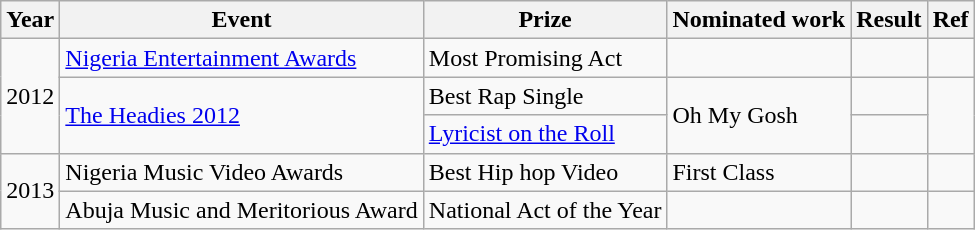<table class ="wikitable">
<tr>
<th>Year</th>
<th>Event</th>
<th>Prize</th>
<th>Nominated work</th>
<th>Result</th>
<th>Ref</th>
</tr>
<tr>
<td rowspan="3">2012</td>
<td rowspan="1"><a href='#'>Nigeria Entertainment Awards</a></td>
<td>Most Promising Act</td>
<td></td>
<td></td>
<td></td>
</tr>
<tr>
<td rowspan="2"><a href='#'>The Headies 2012</a></td>
<td>Best Rap Single</td>
<td rowspan="2">Oh My Gosh</td>
<td></td>
<td rowspan="2"></td>
</tr>
<tr>
<td><a href='#'>Lyricist on the Roll</a></td>
<td></td>
</tr>
<tr>
<td rowspan="2">2013</td>
<td rowspan="1">Nigeria Music Video Awards</td>
<td>Best Hip hop Video</td>
<td>First Class</td>
<td></td>
<td></td>
</tr>
<tr>
<td rowspan="1">Abuja Music and Meritorious Award</td>
<td>National Act of the Year</td>
<td></td>
<td></td>
<td rowspan="1"></td>
</tr>
</table>
